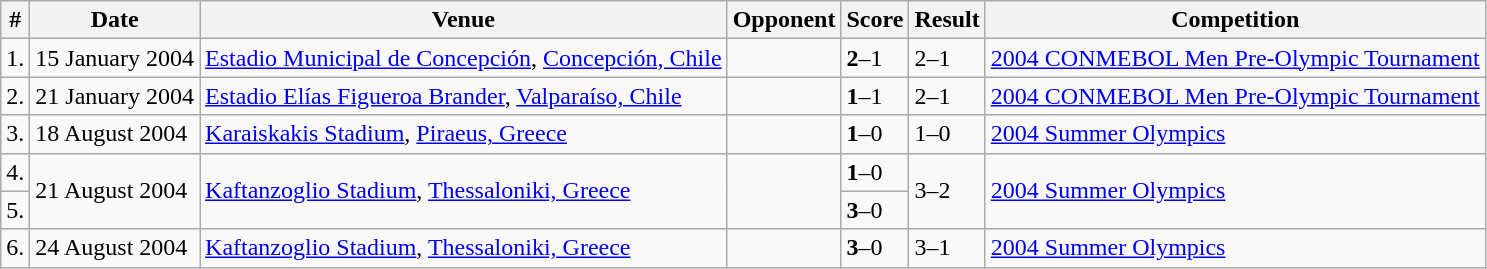<table class="wikitable">
<tr>
<th>#</th>
<th>Date</th>
<th>Venue</th>
<th>Opponent</th>
<th>Score</th>
<th>Result</th>
<th>Competition</th>
</tr>
<tr>
<td>1.</td>
<td>15 January 2004</td>
<td><a href='#'>Estadio Municipal de Concepción</a>, <a href='#'>Concepción, Chile</a></td>
<td></td>
<td><strong>2</strong>–1</td>
<td>2–1</td>
<td><a href='#'>2004 CONMEBOL Men Pre-Olympic Tournament</a></td>
</tr>
<tr>
<td>2.</td>
<td>21 January 2004</td>
<td><a href='#'>Estadio Elías Figueroa Brander</a>, <a href='#'>Valparaíso, Chile</a></td>
<td></td>
<td><strong>1</strong>–1</td>
<td>2–1</td>
<td><a href='#'>2004 CONMEBOL Men Pre-Olympic Tournament</a></td>
</tr>
<tr>
<td>3.</td>
<td>18 August 2004</td>
<td><a href='#'>Karaiskakis Stadium</a>, <a href='#'>Piraeus, Greece</a></td>
<td></td>
<td><strong>1</strong>–0</td>
<td>1–0</td>
<td><a href='#'>2004 Summer Olympics</a></td>
</tr>
<tr>
<td>4.</td>
<td rowspan=2>21 August 2004</td>
<td rowspan=2><a href='#'>Kaftanzoglio Stadium</a>, <a href='#'>Thessaloniki, Greece</a></td>
<td rowspan=2></td>
<td><strong>1</strong>–0</td>
<td rowspan=2>3–2</td>
<td rowspan=2><a href='#'>2004 Summer Olympics</a></td>
</tr>
<tr>
<td>5.</td>
<td><strong>3</strong>–0</td>
</tr>
<tr>
<td>6.</td>
<td>24 August 2004</td>
<td><a href='#'>Kaftanzoglio Stadium</a>, <a href='#'>Thessaloniki, Greece</a></td>
<td></td>
<td><strong>3</strong>–0</td>
<td>3–1</td>
<td><a href='#'>2004 Summer Olympics</a></td>
</tr>
</table>
